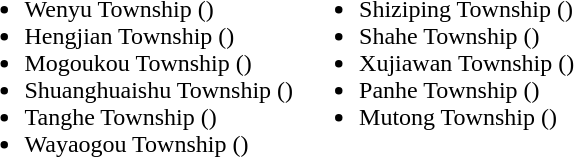<table>
<tr>
<td valign="top"><br><ul><li>Wenyu Township ()</li><li>Hengjian Township ()</li><li>Mogoukou Township ()</li><li>Shuanghuaishu Township ()</li><li>Tanghe Township ()</li><li>Wayaogou Township ()</li></ul></td>
<td valign="top"><br><ul><li>Shiziping Township ()</li><li>Shahe Township ()</li><li>Xujiawan Township ()</li><li>Panhe Township ()</li><li>Mutong Township ()</li></ul></td>
</tr>
</table>
